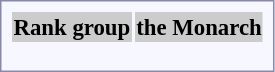<table style="border:1px solid #8888aa; background-color:#f7f8ff; padding:5px; font-size:95%; margin: 0px 12px 12px 0px; text-align:center;">
<tr style="background-color:#CCCCCC; width: 100%">
<th>Rank group</th>
<th>the Monarch</th>
</tr>
<tr>
<th></th>
<td></td>
</tr>
<tr>
<th></th>
<td></td>
</tr>
<tr>
<th></th>
<td></td>
</tr>
</table>
